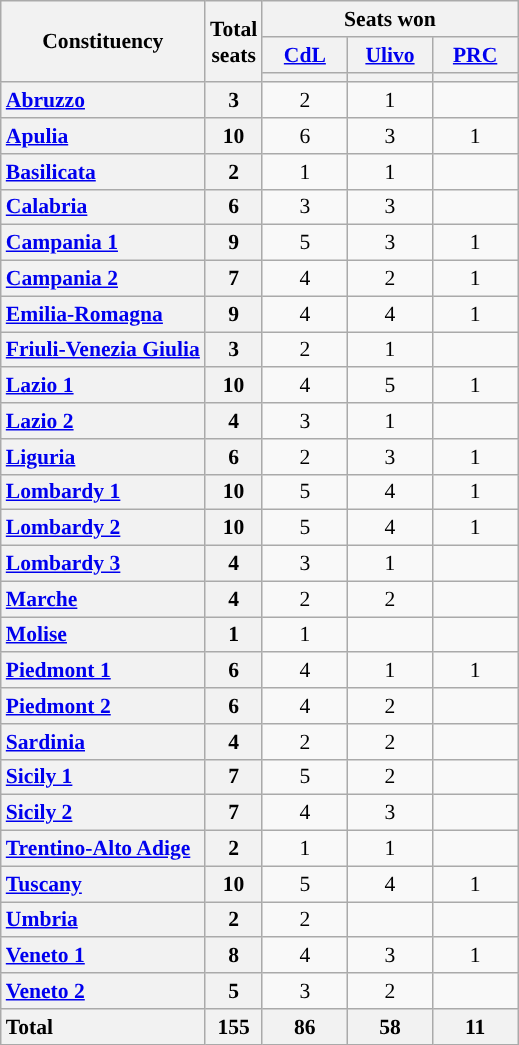<table class="wikitable" style="text-align:center; font-size: 0.9em">
<tr>
<th rowspan="3">Constituency</th>
<th rowspan="3">Total<br>seats</th>
<th colspan="3">Seats won</th>
</tr>
<tr>
<th class="unsortable" style="width:50px;"><a href='#'>CdL</a></th>
<th class="unsortable" style="width:50px;"><a href='#'>Ulivo</a></th>
<th class="unsortable" style="width:50px;"><a href='#'>PRC</a></th>
</tr>
<tr>
<th style="color:inherit;background:"></th>
<th style="color:inherit;background:"></th>
<th style="color:inherit;background:"></th>
</tr>
<tr>
<th style="text-align: left;"><a href='#'>Abruzzo</a></th>
<th>3</th>
<td>2</td>
<td>1</td>
<td></td>
</tr>
<tr>
<th style="text-align: left;"><a href='#'>Apulia</a></th>
<th>10</th>
<td>6</td>
<td>3</td>
<td>1</td>
</tr>
<tr>
<th style="text-align: left;"><a href='#'>Basilicata</a></th>
<th>2</th>
<td>1</td>
<td>1</td>
<td></td>
</tr>
<tr>
<th style="text-align: left;"><a href='#'>Calabria</a></th>
<th>6</th>
<td>3</td>
<td>3</td>
<td></td>
</tr>
<tr>
<th style="text-align: left;"><a href='#'>Campania 1</a></th>
<th>9</th>
<td>5</td>
<td>3</td>
<td>1</td>
</tr>
<tr>
<th style="text-align: left;"><a href='#'>Campania 2</a></th>
<th>7</th>
<td>4</td>
<td>2</td>
<td>1</td>
</tr>
<tr>
<th style="text-align: left;"><a href='#'>Emilia-Romagna</a></th>
<th>9</th>
<td>4</td>
<td>4</td>
<td>1</td>
</tr>
<tr>
<th style="text-align: left;"><a href='#'>Friuli-Venezia Giulia</a></th>
<th>3</th>
<td>2</td>
<td>1</td>
<td></td>
</tr>
<tr>
<th style="text-align: left;"><a href='#'>Lazio 1</a></th>
<th>10</th>
<td>4</td>
<td>5</td>
<td>1</td>
</tr>
<tr>
<th style="text-align: left;"><a href='#'>Lazio 2</a></th>
<th>4</th>
<td>3</td>
<td>1</td>
<td></td>
</tr>
<tr>
<th style="text-align: left;"><a href='#'>Liguria</a></th>
<th>6</th>
<td>2</td>
<td>3</td>
<td>1</td>
</tr>
<tr>
<th style="text-align: left;"><a href='#'>Lombardy 1</a></th>
<th>10</th>
<td>5</td>
<td>4</td>
<td>1</td>
</tr>
<tr>
<th style="text-align: left;"><a href='#'>Lombardy 2</a></th>
<th>10</th>
<td>5</td>
<td>4</td>
<td>1</td>
</tr>
<tr>
<th style="text-align: left;"><a href='#'>Lombardy 3</a></th>
<th>4</th>
<td>3</td>
<td>1</td>
<td></td>
</tr>
<tr>
<th style="text-align: left;"><a href='#'>Marche</a></th>
<th>4</th>
<td>2</td>
<td>2</td>
<td></td>
</tr>
<tr>
<th style="text-align: left;"><a href='#'>Molise</a></th>
<th>1</th>
<td>1</td>
<td></td>
<td></td>
</tr>
<tr>
<th style="text-align: left;"><a href='#'>Piedmont 1</a></th>
<th>6</th>
<td>4</td>
<td>1</td>
<td>1</td>
</tr>
<tr>
<th style="text-align: left;"><a href='#'>Piedmont 2</a></th>
<th>6</th>
<td>4</td>
<td>2</td>
<td></td>
</tr>
<tr>
<th style="text-align: left;"><a href='#'>Sardinia</a></th>
<th>4</th>
<td>2</td>
<td>2</td>
<td></td>
</tr>
<tr>
<th style="text-align: left;"><a href='#'>Sicily 1</a></th>
<th>7</th>
<td>5</td>
<td>2</td>
<td></td>
</tr>
<tr>
<th style="text-align: left;"><a href='#'>Sicily 2</a></th>
<th>7</th>
<td>4</td>
<td>3</td>
<td></td>
</tr>
<tr>
<th style="text-align: left;"><a href='#'>Trentino-Alto Adige</a></th>
<th>2</th>
<td>1</td>
<td>1</td>
<td></td>
</tr>
<tr>
<th style="text-align: left;"><a href='#'>Tuscany</a></th>
<th>10</th>
<td>5</td>
<td>4</td>
<td>1</td>
</tr>
<tr>
<th style="text-align: left;"><a href='#'>Umbria</a></th>
<th>2</th>
<td>2</td>
<td></td>
<td></td>
</tr>
<tr>
<th style="text-align: left;"><a href='#'>Veneto 1</a></th>
<th>8</th>
<td>4</td>
<td>3</td>
<td>1</td>
</tr>
<tr>
<th style="text-align: left;"><a href='#'>Veneto 2</a></th>
<th>5</th>
<td>3</td>
<td>2</td>
<td></td>
</tr>
<tr>
<th style="text-align: left;">Total</th>
<th>155</th>
<th>86</th>
<th>58</th>
<th>11</th>
</tr>
</table>
